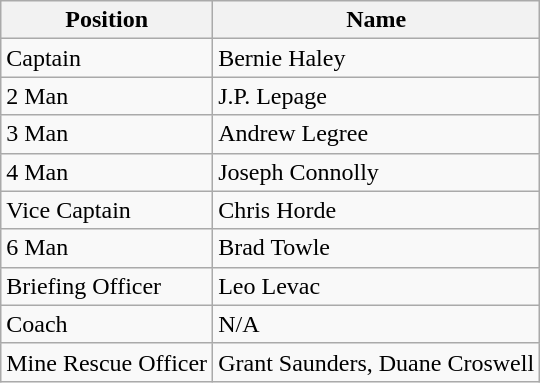<table class="wikitable">
<tr>
<th>Position</th>
<th>Name</th>
</tr>
<tr>
<td>Captain</td>
<td>Bernie Haley</td>
</tr>
<tr>
<td>2 Man</td>
<td>J.P. Lepage</td>
</tr>
<tr>
<td>3 Man</td>
<td>Andrew Legree</td>
</tr>
<tr>
<td>4 Man</td>
<td>Joseph Connolly</td>
</tr>
<tr>
<td>Vice Captain</td>
<td>Chris Horde</td>
</tr>
<tr>
<td>6 Man</td>
<td>Brad Towle</td>
</tr>
<tr>
<td>Briefing Officer</td>
<td>Leo Levac</td>
</tr>
<tr>
<td>Coach</td>
<td>N/A</td>
</tr>
<tr>
<td>Mine Rescue Officer</td>
<td>Grant Saunders, Duane Croswell</td>
</tr>
</table>
